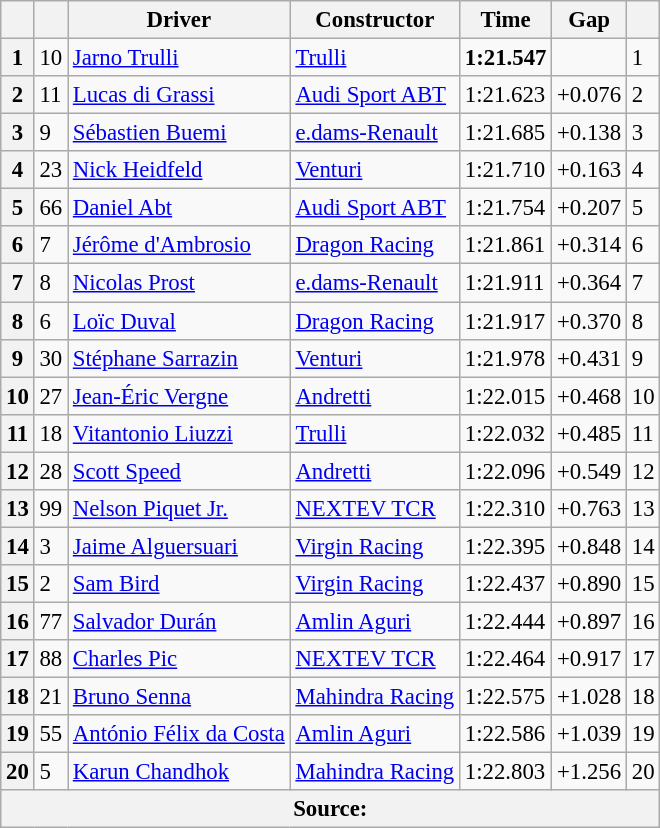<table class=wikitable style="font-size:95%">
<tr>
<th></th>
<th></th>
<th>Driver</th>
<th>Constructor</th>
<th>Time</th>
<th>Gap</th>
<th></th>
</tr>
<tr>
<th>1</th>
<td>10</td>
<td> <a href='#'>Jarno Trulli</a></td>
<td><a href='#'>Trulli</a></td>
<td><strong>1:21.547</strong></td>
<td></td>
<td>1</td>
</tr>
<tr>
<th>2</th>
<td>11</td>
<td> <a href='#'>Lucas di Grassi</a></td>
<td><a href='#'>Audi Sport ABT</a></td>
<td>1:21.623</td>
<td>+0.076</td>
<td>2</td>
</tr>
<tr>
<th>3</th>
<td>9</td>
<td> <a href='#'>Sébastien Buemi</a></td>
<td><a href='#'>e.dams-Renault</a></td>
<td>1:21.685</td>
<td>+0.138</td>
<td>3</td>
</tr>
<tr>
<th>4</th>
<td>23</td>
<td> <a href='#'>Nick Heidfeld</a></td>
<td><a href='#'>Venturi</a></td>
<td>1:21.710</td>
<td>+0.163</td>
<td>4</td>
</tr>
<tr>
<th>5</th>
<td>66</td>
<td> <a href='#'>Daniel Abt</a></td>
<td><a href='#'>Audi Sport ABT</a></td>
<td>1:21.754</td>
<td>+0.207</td>
<td>5</td>
</tr>
<tr>
<th>6</th>
<td>7</td>
<td> <a href='#'>Jérôme d'Ambrosio</a></td>
<td><a href='#'>Dragon Racing</a></td>
<td>1:21.861</td>
<td>+0.314</td>
<td>6</td>
</tr>
<tr>
<th>7</th>
<td>8</td>
<td> <a href='#'>Nicolas Prost</a></td>
<td><a href='#'>e.dams-Renault</a></td>
<td>1:21.911</td>
<td>+0.364</td>
<td>7</td>
</tr>
<tr>
<th>8</th>
<td>6</td>
<td> <a href='#'>Loïc Duval</a></td>
<td><a href='#'>Dragon Racing</a></td>
<td>1:21.917</td>
<td>+0.370</td>
<td>8</td>
</tr>
<tr>
<th>9</th>
<td>30</td>
<td> <a href='#'>Stéphane Sarrazin</a></td>
<td><a href='#'>Venturi</a></td>
<td>1:21.978</td>
<td>+0.431</td>
<td>9</td>
</tr>
<tr>
<th>10</th>
<td>27</td>
<td> <a href='#'>Jean-Éric Vergne</a></td>
<td><a href='#'>Andretti</a></td>
<td>1:22.015</td>
<td>+0.468</td>
<td>10</td>
</tr>
<tr>
<th>11</th>
<td>18</td>
<td> <a href='#'>Vitantonio Liuzzi</a></td>
<td><a href='#'>Trulli</a></td>
<td>1:22.032</td>
<td>+0.485</td>
<td>11</td>
</tr>
<tr>
<th>12</th>
<td>28</td>
<td> <a href='#'>Scott Speed</a></td>
<td><a href='#'>Andretti</a></td>
<td>1:22.096</td>
<td>+0.549</td>
<td>12</td>
</tr>
<tr>
<th>13</th>
<td>99</td>
<td> <a href='#'>Nelson Piquet Jr.</a></td>
<td><a href='#'>NEXTEV TCR</a></td>
<td>1:22.310</td>
<td>+0.763</td>
<td>13</td>
</tr>
<tr>
<th>14</th>
<td>3</td>
<td> <a href='#'>Jaime Alguersuari</a></td>
<td><a href='#'>Virgin Racing</a></td>
<td>1:22.395</td>
<td>+0.848</td>
<td>14</td>
</tr>
<tr>
<th>15</th>
<td>2</td>
<td> <a href='#'>Sam Bird</a></td>
<td><a href='#'>Virgin Racing</a></td>
<td>1:22.437</td>
<td>+0.890</td>
<td>15</td>
</tr>
<tr>
<th>16</th>
<td>77</td>
<td> <a href='#'>Salvador Durán</a></td>
<td><a href='#'>Amlin Aguri</a></td>
<td>1:22.444</td>
<td>+0.897</td>
<td>16</td>
</tr>
<tr>
<th>17</th>
<td>88</td>
<td> <a href='#'>Charles Pic</a></td>
<td><a href='#'>NEXTEV TCR</a></td>
<td>1:22.464</td>
<td>+0.917</td>
<td>17</td>
</tr>
<tr>
<th>18</th>
<td>21</td>
<td> <a href='#'>Bruno Senna</a></td>
<td><a href='#'>Mahindra Racing</a></td>
<td>1:22.575</td>
<td>+1.028</td>
<td>18</td>
</tr>
<tr>
<th>19</th>
<td>55</td>
<td> <a href='#'>António Félix da Costa</a></td>
<td><a href='#'>Amlin Aguri</a></td>
<td>1:22.586</td>
<td>+1.039</td>
<td>19</td>
</tr>
<tr>
<th>20</th>
<td>5</td>
<td> <a href='#'>Karun Chandhok</a></td>
<td><a href='#'>Mahindra Racing</a></td>
<td>1:22.803</td>
<td>+1.256</td>
<td>20</td>
</tr>
<tr>
<th colspan="9">Source:</th>
</tr>
</table>
